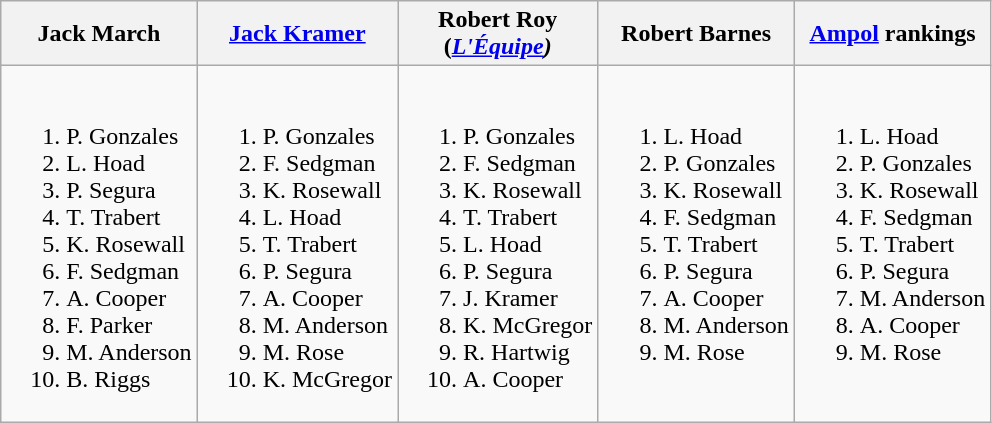<table class="wikitable">
<tr>
<th>Jack March</th>
<th><a href='#'>Jack Kramer</a></th>
<th>Robert Roy<strong></strong><br>(<strong><em><a href='#'>L'Équipe</a><em>)<strong></th>
<th>Robert Barnes</th>
<th><a href='#'>Ampol</a> rankings</strong><strong></th>
</tr>
<tr style="vertical-align: top;">
<td style="white-space: nowrap;"><br><ol><li> P. Gonzales</li><li> L. Hoad</li><li> P. Segura</li><li> T. Trabert</li><li> K. Rosewall</li><li> F. Sedgman</li><li> A. Cooper</li><li> F. Parker</li><li> M. Anderson</li><li> B. Riggs</li></ol></td>
<td style="white-space: nowrap;"><br><ol><li> P. Gonzales</li><li> F. Sedgman</li><li> K. Rosewall</li><li> L. Hoad</li><li> T. Trabert</li><li> P. Segura</li><li> A. Cooper</li><li> M. Anderson</li><li> M. Rose</li><li> K. McGregor</li></ol></td>
<td style="white-space: nowrap;"><br><ol><li> P. Gonzales</li><li> F. Sedgman</li><li> K. Rosewall</li><li> T. Trabert</li><li> L. Hoad</li><li> P. Segura</li><li> J. Kramer</li><li> K. McGregor</li><li> R. Hartwig</li><li> A. Cooper</li></ol></td>
<td style="white-space: nowrap;"><br><ol><li> L. Hoad</li><li> P. Gonzales</li><li> K. Rosewall</li><li> F. Sedgman</li><li> T. Trabert</li><li> P. Segura</li><li> A. Cooper</li><li> M. Anderson</li><li> M. Rose</li></ol></td>
<td style="white-space: nowrap;"><br><ol><li> L. Hoad</li><li> P. Gonzales</li><li> K. Rosewall</li><li> F. Sedgman</li><li> T. Trabert</li><li> P. Segura</li><li> M. Anderson</li><li> A. Cooper</li><li> M. Rose</li></ol></td>
</tr>
</table>
